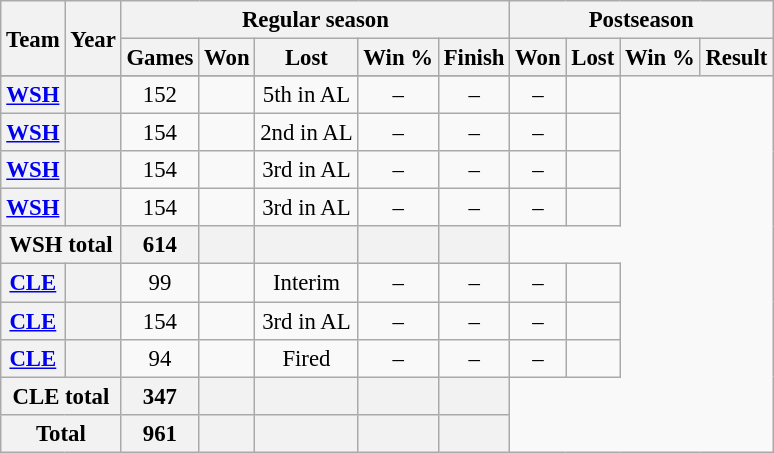<table class="wikitable" style="font-size: 95%; text-align:center;">
<tr>
<th rowspan="2">Team</th>
<th rowspan="2">Year</th>
<th colspan="5">Regular season</th>
<th colspan="4">Postseason</th>
</tr>
<tr>
<th>Games</th>
<th>Won</th>
<th>Lost</th>
<th>Win %</th>
<th>Finish</th>
<th>Won</th>
<th>Lost</th>
<th>Win %</th>
<th>Result</th>
</tr>
<tr>
</tr>
<tr>
<th><a href='#'>WSH</a></th>
<th></th>
<td>152</td>
<td></td>
<td>5th in AL</td>
<td>–</td>
<td>–</td>
<td>–</td>
<td></td>
</tr>
<tr>
<th><a href='#'>WSH</a></th>
<th></th>
<td>154</td>
<td></td>
<td>2nd in AL</td>
<td>–</td>
<td>–</td>
<td>–</td>
<td></td>
</tr>
<tr>
<th><a href='#'>WSH</a></th>
<th></th>
<td>154</td>
<td></td>
<td>3rd in AL</td>
<td>–</td>
<td>–</td>
<td>–</td>
<td></td>
</tr>
<tr>
<th><a href='#'>WSH</a></th>
<th></th>
<td>154</td>
<td></td>
<td>3rd in AL</td>
<td>–</td>
<td>–</td>
<td>–</td>
<td></td>
</tr>
<tr>
<th colspan="2">WSH total</th>
<th>614</th>
<th></th>
<th></th>
<th></th>
<th></th>
</tr>
<tr>
<th><a href='#'>CLE</a></th>
<th></th>
<td>99</td>
<td></td>
<td>Interim</td>
<td>–</td>
<td>–</td>
<td>–</td>
<td></td>
</tr>
<tr>
<th><a href='#'>CLE</a></th>
<th></th>
<td>154</td>
<td></td>
<td>3rd in AL</td>
<td>–</td>
<td>–</td>
<td>–</td>
<td></td>
</tr>
<tr>
<th><a href='#'>CLE</a></th>
<th></th>
<td>94</td>
<td></td>
<td>Fired</td>
<td>–</td>
<td>–</td>
<td>–</td>
<td></td>
</tr>
<tr>
<th colspan="2">CLE total</th>
<th>347</th>
<th></th>
<th></th>
<th></th>
<th></th>
</tr>
<tr>
<th colspan="2">Total</th>
<th>961</th>
<th></th>
<th></th>
<th></th>
<th></th>
</tr>
</table>
